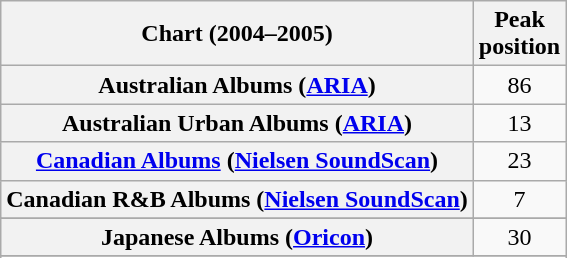<table class="wikitable sortable plainrowheaders" style="text-align:center">
<tr>
<th scope="col">Chart (2004–2005)</th>
<th scope="col">Peak<br>position</th>
</tr>
<tr>
<th scope="row">Australian Albums (<a href='#'>ARIA</a>)</th>
<td>86</td>
</tr>
<tr>
<th scope="row">Australian Urban Albums (<a href='#'>ARIA</a>)</th>
<td>13</td>
</tr>
<tr>
<th scope="row"><a href='#'>Canadian Albums</a> (<a href='#'>Nielsen SoundScan</a>)</th>
<td>23</td>
</tr>
<tr>
<th scope="row">Canadian R&B Albums (<a href='#'>Nielsen SoundScan</a>)</th>
<td style="text-align:center;">7</td>
</tr>
<tr>
</tr>
<tr>
</tr>
<tr>
</tr>
<tr>
</tr>
<tr>
<th scope="row">Japanese Albums (<a href='#'>Oricon</a>)</th>
<td>30</td>
</tr>
<tr>
</tr>
<tr>
</tr>
<tr>
</tr>
<tr>
</tr>
<tr>
</tr>
<tr>
</tr>
<tr>
</tr>
<tr>
</tr>
</table>
